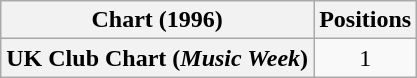<table class="wikitable sortable plainrowheaders" style="text-align:center">
<tr>
<th scope="col">Chart (1996)</th>
<th scope="col">Positions</th>
</tr>
<tr>
<th scope="row">UK Club Chart (<em>Music Week</em>)</th>
<td>1</td>
</tr>
</table>
